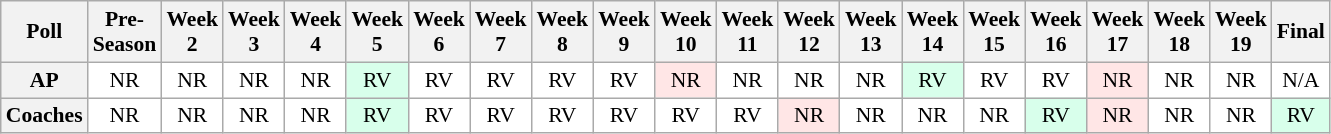<table class="wikitable" style="white-space:nowrap;font-size:90%">
<tr>
<th>Poll</th>
<th>Pre-<br>Season</th>
<th>Week<br>2</th>
<th>Week<br>3</th>
<th>Week<br>4</th>
<th>Week<br>5</th>
<th>Week<br>6</th>
<th>Week<br>7</th>
<th>Week<br>8</th>
<th>Week<br>9</th>
<th>Week<br>10</th>
<th>Week<br>11</th>
<th>Week<br>12</th>
<th>Week<br>13</th>
<th>Week<br>14</th>
<th>Week<br>15</th>
<th>Week<br>16</th>
<th>Week<br>17</th>
<th>Week<br>18</th>
<th>Week<br>19</th>
<th>Final</th>
</tr>
<tr style="text-align:center;">
<th>AP</th>
<td style="background:#FFF;">NR</td>
<td style="background:#FFF;">NR</td>
<td style="background:#FFF;">NR</td>
<td style="background:#FFF;">NR</td>
<td style="background:#D8FFEB;">RV</td>
<td style="background:#FFF;">RV</td>
<td style="background:#FFF;">RV</td>
<td style="background:#FFF;">RV</td>
<td style="background:#FFF;">RV</td>
<td style="background:#FFE6E6;">NR</td>
<td style="background:#FFF;">NR</td>
<td style="background:#FFF;">NR</td>
<td style="background:#FFF;">NR</td>
<td style="background:#D8FFEB;">RV</td>
<td style="background:#FFF;">RV</td>
<td style="background:#FFF;">RV</td>
<td style="background:#FFE6E6;">NR</td>
<td style="background:#FFF;">NR</td>
<td style="background:#FFF;">NR</td>
<td style="background:#FFF;">N/A</td>
</tr>
<tr style="text-align:center;">
<th>Coaches</th>
<td style="background:#FFF;">NR</td>
<td style="background:#FFF;">NR</td>
<td style="background:#FFF;">NR</td>
<td style="background:#FFF;">NR</td>
<td style="background:#D8FFEB;">RV</td>
<td style="background:#FFF;">RV</td>
<td style="background:#FFF;">RV</td>
<td style="background:#FFF;">RV</td>
<td style="background:#FFF;">RV</td>
<td style="background:#FFF;">RV</td>
<td style="background:#FFF;">RV</td>
<td style="background:#FFE6E6;">NR</td>
<td style="background:#FFF;">NR</td>
<td style="background:#FFF;">NR</td>
<td style="background:#FFF;">NR</td>
<td style="background:#D8FFEB;">RV</td>
<td style="background:#FFE6E6;">NR</td>
<td style="background:#FFF;">NR</td>
<td style="background:#FFF;">NR</td>
<td style="background:#D8FFEB;">RV</td>
</tr>
</table>
